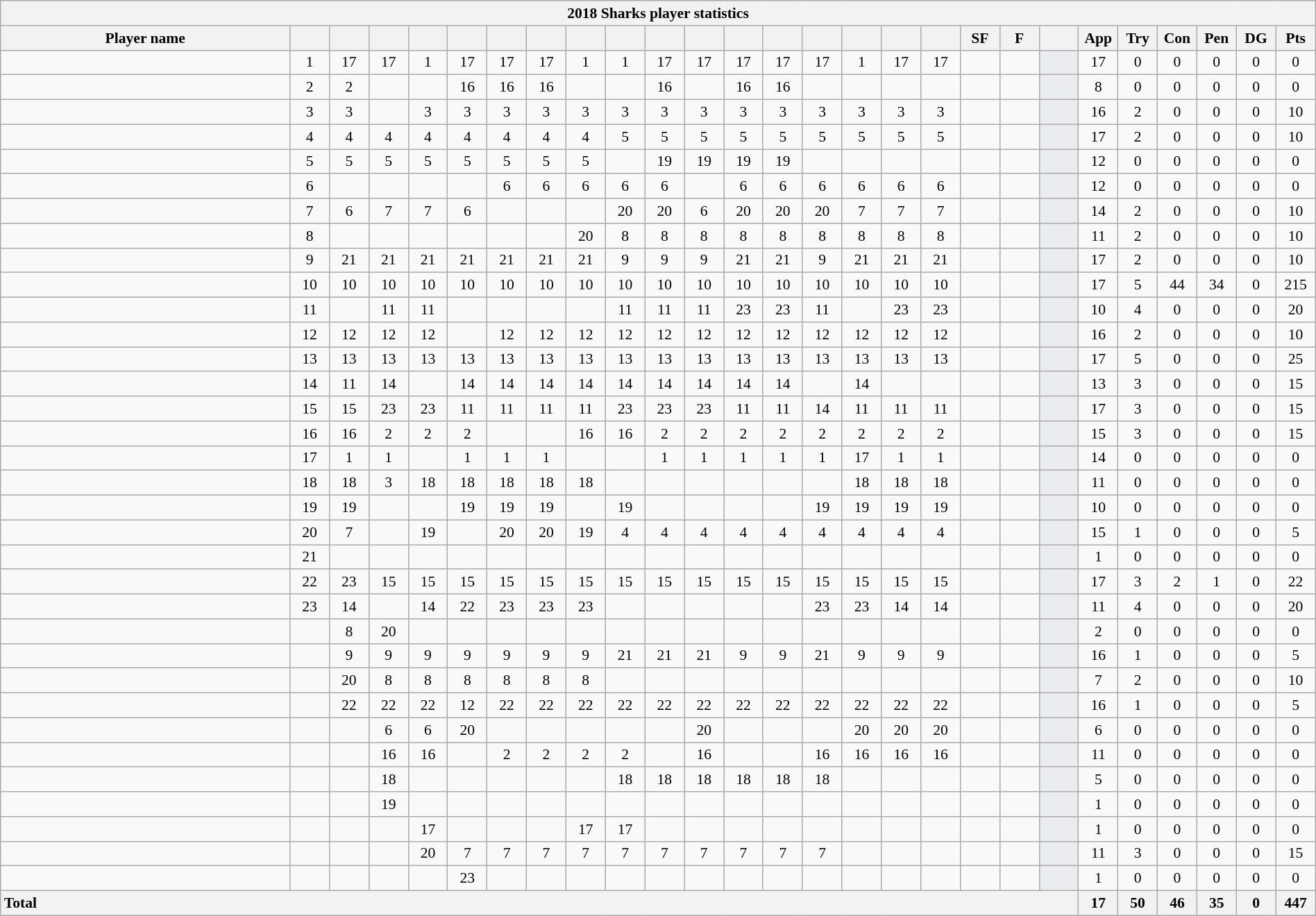<table class="wikitable sortable" style="text-align:center; font-size:90%; width:100%">
<tr>
<th colspan="100%">2018 Sharks player statistics</th>
</tr>
<tr>
<th style="width:22%;">Player name</th>
<th style="width:3%;"></th>
<th style="width:3%;"></th>
<th style="width:3%;"></th>
<th style="width:3%;"></th>
<th style="width:3%;"></th>
<th style="width:3%;"></th>
<th style="width:3%;"></th>
<th style="width:3%;"></th>
<th style="width:3%;"></th>
<th style="width:3%;"></th>
<th style="width:3%;"></th>
<th style="width:3%;"></th>
<th style="width:3%;"></th>
<th style="width:3%;"></th>
<th style="width:3%;"></th>
<th style="width:3%;"></th>
<th style="width:3%;"></th>
<th style="width:3%;">SF</th>
<th style="width:3%;">F</th>
<th style="width:3%;"></th>
<th style="width:3%;">App</th>
<th style="width:3%;">Try</th>
<th style="width:3%;">Con</th>
<th style="width:3%;">Pen</th>
<th style="width:3%;">DG</th>
<th style="width:3%;">Pts</th>
</tr>
<tr>
<td style="text-align:left;"></td>
<td>1</td>
<td>17 </td>
<td>17 </td>
<td>1</td>
<td>17 </td>
<td>17 </td>
<td>17 </td>
<td>1</td>
<td>1</td>
<td>17 </td>
<td>17 </td>
<td>17 </td>
<td>17 </td>
<td>17 </td>
<td>1</td>
<td>17 </td>
<td>17 </td>
<td></td>
<td></td>
<td style="background:#EBECF0;"></td>
<td>17</td>
<td>0</td>
<td>0</td>
<td>0</td>
<td>0</td>
<td>0</td>
</tr>
<tr>
<td style="text-align:left;"></td>
<td>2</td>
<td>2</td>
<td></td>
<td></td>
<td>16 </td>
<td>16 </td>
<td>16 </td>
<td></td>
<td></td>
<td>16 </td>
<td></td>
<td>16 </td>
<td>16 </td>
<td></td>
<td></td>
<td></td>
<td></td>
<td></td>
<td></td>
<td style="background:#EBECF0;"></td>
<td>8</td>
<td>0</td>
<td>0</td>
<td>0</td>
<td>0</td>
<td>0</td>
</tr>
<tr>
<td style="text-align:left;"></td>
<td>3</td>
<td>3</td>
<td></td>
<td>3</td>
<td>3</td>
<td>3</td>
<td>3</td>
<td>3</td>
<td>3</td>
<td>3</td>
<td>3</td>
<td>3</td>
<td>3</td>
<td>3</td>
<td>3</td>
<td>3</td>
<td>3</td>
<td></td>
<td></td>
<td style="background:#EBECF0;"></td>
<td>16</td>
<td>2</td>
<td>0</td>
<td>0</td>
<td>0</td>
<td>10</td>
</tr>
<tr>
<td style="text-align:left;"></td>
<td>4</td>
<td>4</td>
<td>4</td>
<td>4</td>
<td>4</td>
<td>4</td>
<td>4</td>
<td>4</td>
<td>5</td>
<td>5</td>
<td>5</td>
<td>5</td>
<td>5</td>
<td>5</td>
<td>5</td>
<td>5</td>
<td>5</td>
<td></td>
<td></td>
<td style="background:#EBECF0;"></td>
<td>17</td>
<td>2</td>
<td>0</td>
<td>0</td>
<td>0</td>
<td>10</td>
</tr>
<tr>
<td style="text-align:left;"></td>
<td>5</td>
<td>5</td>
<td>5</td>
<td>5</td>
<td>5</td>
<td>5</td>
<td>5</td>
<td>5</td>
<td></td>
<td>19 </td>
<td>19 </td>
<td>19 </td>
<td>19 </td>
<td></td>
<td></td>
<td></td>
<td></td>
<td></td>
<td></td>
<td style="background:#EBECF0;"></td>
<td>12</td>
<td>0</td>
<td>0</td>
<td>0</td>
<td>0</td>
<td>0</td>
</tr>
<tr>
<td style="text-align:left;"></td>
<td>6</td>
<td></td>
<td></td>
<td></td>
<td></td>
<td>6</td>
<td>6</td>
<td>6</td>
<td>6</td>
<td>6</td>
<td></td>
<td>6</td>
<td>6</td>
<td>6</td>
<td>6</td>
<td>6</td>
<td>6</td>
<td></td>
<td></td>
<td style="background:#EBECF0;"></td>
<td>12</td>
<td>0</td>
<td>0</td>
<td>0</td>
<td>0</td>
<td>0</td>
</tr>
<tr>
<td style="text-align:left;"></td>
<td>7</td>
<td>6</td>
<td>7</td>
<td>7</td>
<td>6</td>
<td></td>
<td></td>
<td></td>
<td>20 </td>
<td>20 </td>
<td>6</td>
<td>20 </td>
<td>20 </td>
<td>20 </td>
<td>7</td>
<td>7</td>
<td>7</td>
<td></td>
<td></td>
<td style="background:#EBECF0;"></td>
<td>14</td>
<td>2</td>
<td>0</td>
<td>0</td>
<td>0</td>
<td>10</td>
</tr>
<tr>
<td style="text-align:left;"></td>
<td>8</td>
<td></td>
<td></td>
<td></td>
<td></td>
<td></td>
<td></td>
<td>20 </td>
<td>8</td>
<td>8</td>
<td>8</td>
<td>8</td>
<td>8</td>
<td>8</td>
<td>8</td>
<td>8</td>
<td>8</td>
<td></td>
<td></td>
<td style="background:#EBECF0;"></td>
<td>11</td>
<td>2</td>
<td>0</td>
<td>0</td>
<td>0</td>
<td>10</td>
</tr>
<tr>
<td style="text-align:left;"></td>
<td>9</td>
<td>21 </td>
<td>21 </td>
<td>21 </td>
<td>21 </td>
<td>21 </td>
<td>21 </td>
<td>21 </td>
<td>9</td>
<td>9</td>
<td>9</td>
<td>21 </td>
<td>21 </td>
<td>9</td>
<td>21 </td>
<td>21 </td>
<td>21 </td>
<td></td>
<td></td>
<td style="background:#EBECF0;"></td>
<td>17</td>
<td>2</td>
<td>0</td>
<td>0</td>
<td>0</td>
<td>10</td>
</tr>
<tr>
<td style="text-align:left;"></td>
<td>10</td>
<td>10</td>
<td>10</td>
<td>10</td>
<td>10</td>
<td>10</td>
<td>10</td>
<td>10</td>
<td>10</td>
<td>10</td>
<td>10</td>
<td>10</td>
<td>10</td>
<td>10</td>
<td>10</td>
<td>10</td>
<td>10</td>
<td></td>
<td></td>
<td style="background:#EBECF0;"></td>
<td>17</td>
<td>5</td>
<td>44</td>
<td>34</td>
<td>0</td>
<td>215</td>
</tr>
<tr>
<td style="text-align:left;"></td>
<td>11</td>
<td></td>
<td>11</td>
<td>11</td>
<td></td>
<td></td>
<td></td>
<td></td>
<td>11</td>
<td>11</td>
<td>11</td>
<td>23 </td>
<td>23 </td>
<td>11</td>
<td></td>
<td>23</td>
<td>23 </td>
<td></td>
<td></td>
<td style="background:#EBECF0;"></td>
<td>10</td>
<td>4</td>
<td>0</td>
<td>0</td>
<td>0</td>
<td>20</td>
</tr>
<tr>
<td style="text-align:left;"></td>
<td>12</td>
<td>12</td>
<td>12</td>
<td>12</td>
<td></td>
<td>12</td>
<td>12</td>
<td>12</td>
<td>12</td>
<td>12</td>
<td>12</td>
<td>12</td>
<td>12</td>
<td>12</td>
<td>12</td>
<td>12</td>
<td>12</td>
<td></td>
<td></td>
<td style="background:#EBECF0;"></td>
<td>16</td>
<td>2</td>
<td>0</td>
<td>0</td>
<td>0</td>
<td>10</td>
</tr>
<tr>
<td style="text-align:left;"></td>
<td>13</td>
<td>13</td>
<td>13</td>
<td>13</td>
<td>13</td>
<td>13</td>
<td>13</td>
<td>13</td>
<td>13</td>
<td>13</td>
<td>13</td>
<td>13</td>
<td>13</td>
<td>13</td>
<td>13</td>
<td>13</td>
<td>13</td>
<td></td>
<td></td>
<td style="background:#EBECF0;"></td>
<td>17</td>
<td>5</td>
<td>0</td>
<td>0</td>
<td>0</td>
<td>25</td>
</tr>
<tr>
<td style="text-align:left;"></td>
<td>14</td>
<td>11</td>
<td>14</td>
<td></td>
<td>14</td>
<td>14</td>
<td>14</td>
<td>14</td>
<td>14</td>
<td>14</td>
<td>14</td>
<td>14</td>
<td>14</td>
<td></td>
<td>14</td>
<td></td>
<td></td>
<td></td>
<td></td>
<td style="background:#EBECF0;"></td>
<td>13</td>
<td>3</td>
<td>0</td>
<td>0</td>
<td>0</td>
<td>15</td>
</tr>
<tr>
<td style="text-align:left;"></td>
<td>15</td>
<td>15</td>
<td>23 </td>
<td>23 </td>
<td>11</td>
<td>11</td>
<td>11</td>
<td>11</td>
<td>23 </td>
<td>23 </td>
<td>23 </td>
<td>11</td>
<td>11</td>
<td>14</td>
<td>11</td>
<td>11</td>
<td>11</td>
<td></td>
<td></td>
<td style="background:#EBECF0;"></td>
<td>17</td>
<td>3</td>
<td>0</td>
<td>0</td>
<td>0</td>
<td>15</td>
</tr>
<tr>
<td style="text-align:left;"></td>
<td>16 </td>
<td>16 </td>
<td>2</td>
<td>2</td>
<td>2</td>
<td></td>
<td></td>
<td>16 </td>
<td>16 </td>
<td>2</td>
<td>2</td>
<td>2</td>
<td>2</td>
<td>2</td>
<td>2</td>
<td>2</td>
<td>2</td>
<td></td>
<td></td>
<td style="background:#EBECF0;"></td>
<td>15</td>
<td>3</td>
<td>0</td>
<td>0</td>
<td>0</td>
<td>15</td>
</tr>
<tr>
<td style="text-align:left;"></td>
<td>17 </td>
<td>1</td>
<td>1</td>
<td></td>
<td>1</td>
<td>1</td>
<td>1</td>
<td></td>
<td></td>
<td>1</td>
<td>1</td>
<td>1</td>
<td>1</td>
<td>1</td>
<td>17 </td>
<td>1</td>
<td>1</td>
<td></td>
<td></td>
<td style="background:#EBECF0;"></td>
<td>14</td>
<td>0</td>
<td>0</td>
<td>0</td>
<td>0</td>
<td>0</td>
</tr>
<tr>
<td style="text-align:left;"></td>
<td>18 </td>
<td>18 </td>
<td>3</td>
<td>18 </td>
<td>18 </td>
<td>18 </td>
<td>18 </td>
<td>18 </td>
<td></td>
<td></td>
<td></td>
<td></td>
<td></td>
<td></td>
<td>18 </td>
<td>18 </td>
<td>18 </td>
<td></td>
<td></td>
<td style="background:#EBECF0;"></td>
<td>11</td>
<td>0</td>
<td>0</td>
<td>0</td>
<td>0</td>
<td>0</td>
</tr>
<tr>
<td style="text-align:left;"></td>
<td>19 </td>
<td>19 </td>
<td></td>
<td></td>
<td>19 </td>
<td>19 </td>
<td>19 </td>
<td></td>
<td>19 </td>
<td></td>
<td></td>
<td></td>
<td></td>
<td>19 </td>
<td>19 </td>
<td>19 </td>
<td>19 </td>
<td></td>
<td></td>
<td style="background:#EBECF0;"></td>
<td>10</td>
<td>0</td>
<td>0</td>
<td>0</td>
<td>0</td>
<td>0</td>
</tr>
<tr>
<td style="text-align:left;"></td>
<td>20 </td>
<td>7</td>
<td></td>
<td>19 </td>
<td></td>
<td>20 </td>
<td>20 </td>
<td>19 </td>
<td>4</td>
<td>4</td>
<td>4</td>
<td>4</td>
<td>4</td>
<td>4</td>
<td>4</td>
<td>4</td>
<td>4</td>
<td></td>
<td></td>
<td style="background:#EBECF0;"></td>
<td>15</td>
<td>1</td>
<td>0</td>
<td>0</td>
<td>0</td>
<td>5</td>
</tr>
<tr>
<td style="text-align:left;"></td>
<td>21 </td>
<td></td>
<td></td>
<td></td>
<td></td>
<td></td>
<td></td>
<td></td>
<td></td>
<td></td>
<td></td>
<td></td>
<td></td>
<td></td>
<td></td>
<td></td>
<td></td>
<td></td>
<td></td>
<td style="background:#EBECF0;"></td>
<td>1</td>
<td>0</td>
<td>0</td>
<td>0</td>
<td>0</td>
<td>0</td>
</tr>
<tr>
<td style="text-align:left;"></td>
<td>22 </td>
<td>23 </td>
<td>15</td>
<td>15</td>
<td>15</td>
<td>15</td>
<td>15</td>
<td>15</td>
<td>15</td>
<td>15</td>
<td>15</td>
<td>15</td>
<td>15</td>
<td>15</td>
<td>15</td>
<td>15</td>
<td>15</td>
<td></td>
<td></td>
<td style="background:#EBECF0;"></td>
<td>17</td>
<td>3</td>
<td>2</td>
<td>1</td>
<td>0</td>
<td>22</td>
</tr>
<tr>
<td style="text-align:left;"></td>
<td>23 </td>
<td>14</td>
<td></td>
<td>14</td>
<td>22 </td>
<td>23 </td>
<td>23 </td>
<td>23 </td>
<td></td>
<td></td>
<td></td>
<td></td>
<td></td>
<td>23 </td>
<td>23 </td>
<td>14</td>
<td>14</td>
<td></td>
<td></td>
<td style="background:#EBECF0;"></td>
<td>11</td>
<td>4</td>
<td>0</td>
<td>0</td>
<td>0</td>
<td>20</td>
</tr>
<tr>
<td style="text-align:left;"></td>
<td></td>
<td>8</td>
<td>20 </td>
<td></td>
<td></td>
<td></td>
<td></td>
<td></td>
<td></td>
<td></td>
<td></td>
<td></td>
<td></td>
<td></td>
<td></td>
<td></td>
<td></td>
<td></td>
<td></td>
<td style="background:#EBECF0;"></td>
<td>2</td>
<td>0</td>
<td>0</td>
<td>0</td>
<td>0</td>
<td>0</td>
</tr>
<tr>
<td style="text-align:left;"></td>
<td></td>
<td>9</td>
<td>9</td>
<td>9</td>
<td>9</td>
<td>9</td>
<td>9</td>
<td>9</td>
<td>21 </td>
<td>21 </td>
<td>21 </td>
<td>9</td>
<td>9</td>
<td>21 </td>
<td>9</td>
<td>9</td>
<td>9</td>
<td></td>
<td></td>
<td style="background:#EBECF0;"></td>
<td>16</td>
<td>1</td>
<td>0</td>
<td>0</td>
<td>0</td>
<td>5</td>
</tr>
<tr>
<td style="text-align:left;"></td>
<td></td>
<td>20 </td>
<td>8</td>
<td>8</td>
<td>8</td>
<td>8</td>
<td>8</td>
<td>8</td>
<td></td>
<td></td>
<td></td>
<td></td>
<td></td>
<td></td>
<td></td>
<td></td>
<td></td>
<td></td>
<td></td>
<td style="background:#EBECF0;"></td>
<td>7</td>
<td>2</td>
<td>0</td>
<td>0</td>
<td>0</td>
<td>10</td>
</tr>
<tr>
<td style="text-align:left;"></td>
<td></td>
<td>22 </td>
<td>22 </td>
<td>22 </td>
<td>12</td>
<td>22 </td>
<td>22 </td>
<td>22 </td>
<td>22 </td>
<td>22 </td>
<td>22 </td>
<td>22 </td>
<td>22 </td>
<td>22 </td>
<td>22 </td>
<td>22 </td>
<td>22 </td>
<td></td>
<td></td>
<td style="background:#EBECF0;"></td>
<td>16</td>
<td>1</td>
<td>0</td>
<td>0</td>
<td>0</td>
<td>5</td>
</tr>
<tr>
<td style="text-align:left;"></td>
<td></td>
<td></td>
<td>6</td>
<td>6</td>
<td>20 </td>
<td></td>
<td></td>
<td></td>
<td></td>
<td></td>
<td>20 </td>
<td></td>
<td></td>
<td></td>
<td>20 </td>
<td>20</td>
<td>20 </td>
<td></td>
<td></td>
<td style="background:#EBECF0;"></td>
<td>6</td>
<td>0</td>
<td>0</td>
<td>0</td>
<td>0</td>
<td>0</td>
</tr>
<tr>
<td style="text-align:left;"></td>
<td></td>
<td></td>
<td>16 </td>
<td>16 </td>
<td></td>
<td>2</td>
<td>2</td>
<td>2</td>
<td>2</td>
<td></td>
<td>16 </td>
<td></td>
<td></td>
<td>16 </td>
<td>16 </td>
<td>16 </td>
<td>16 </td>
<td></td>
<td></td>
<td style="background:#EBECF0;"></td>
<td>11</td>
<td>0</td>
<td>0</td>
<td>0</td>
<td>0</td>
<td>0</td>
</tr>
<tr>
<td style="text-align:left;"></td>
<td></td>
<td></td>
<td>18 </td>
<td></td>
<td></td>
<td></td>
<td></td>
<td></td>
<td>18</td>
<td>18 </td>
<td>18 </td>
<td>18 </td>
<td>18 </td>
<td>18</td>
<td></td>
<td></td>
<td></td>
<td></td>
<td></td>
<td style="background:#EBECF0;"></td>
<td>5</td>
<td>0</td>
<td>0</td>
<td>0</td>
<td>0</td>
<td>0</td>
</tr>
<tr>
<td style="text-align:left;"></td>
<td></td>
<td></td>
<td>19 </td>
<td></td>
<td></td>
<td></td>
<td></td>
<td></td>
<td></td>
<td></td>
<td></td>
<td></td>
<td></td>
<td></td>
<td></td>
<td></td>
<td></td>
<td></td>
<td></td>
<td style="background:#EBECF0;"></td>
<td>1</td>
<td>0</td>
<td>0</td>
<td>0</td>
<td>0</td>
<td>0</td>
</tr>
<tr>
<td style="text-align:left;"></td>
<td></td>
<td></td>
<td></td>
<td>17 </td>
<td></td>
<td></td>
<td></td>
<td>17</td>
<td>17</td>
<td></td>
<td></td>
<td></td>
<td></td>
<td></td>
<td></td>
<td></td>
<td></td>
<td></td>
<td></td>
<td style="background:#EBECF0;"></td>
<td>1</td>
<td>0</td>
<td>0</td>
<td>0</td>
<td>0</td>
<td>0</td>
</tr>
<tr>
<td style="text-align:left;"></td>
<td></td>
<td></td>
<td></td>
<td>20 </td>
<td>7</td>
<td>7</td>
<td>7</td>
<td>7</td>
<td>7</td>
<td>7</td>
<td>7</td>
<td>7</td>
<td>7</td>
<td>7</td>
<td></td>
<td></td>
<td></td>
<td></td>
<td></td>
<td style="background:#EBECF0;"></td>
<td>11</td>
<td>3</td>
<td>0</td>
<td>0</td>
<td>0</td>
<td>15</td>
</tr>
<tr>
<td style="text-align:left;"></td>
<td></td>
<td></td>
<td></td>
<td></td>
<td>23 </td>
<td></td>
<td></td>
<td></td>
<td></td>
<td></td>
<td></td>
<td></td>
<td></td>
<td></td>
<td></td>
<td></td>
<td></td>
<td></td>
<td></td>
<td style="background:#EBECF0;"></td>
<td>1</td>
<td>0</td>
<td>0</td>
<td>0</td>
<td>0</td>
<td>0</td>
</tr>
<tr style="display:none;">
<td colspan="22" style="text-align:left;"><a href='#'>penalty try</a></td>
<td style="background:#EBECF0;"></td>
<td>–</td>
<td>0</td>
<td>–</td>
<td>–</td>
<td>–</td>
<td>0</td>
</tr>
<tr>
<th colspan="21" style="text-align:left;">Total</th>
<th>17</th>
<th>50</th>
<th>46</th>
<th>35</th>
<th>0</th>
<th>447</th>
</tr>
</table>
